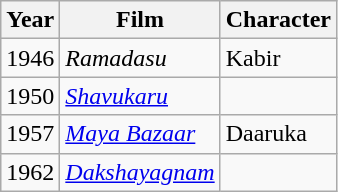<table class="wikitable">
<tr>
<th>Year</th>
<th>Film</th>
<th>Character</th>
</tr>
<tr>
<td>1946</td>
<td><em>Ramadasu</em></td>
<td>Kabir</td>
</tr>
<tr>
<td>1950</td>
<td><em><a href='#'>Shavukaru</a></em></td>
<td></td>
</tr>
<tr>
<td>1957</td>
<td><em><a href='#'>Maya Bazaar</a></em></td>
<td>Daaruka</td>
</tr>
<tr>
<td>1962</td>
<td><a href='#'><em>Dakshayagnam</em></a></td>
<td></td>
</tr>
</table>
